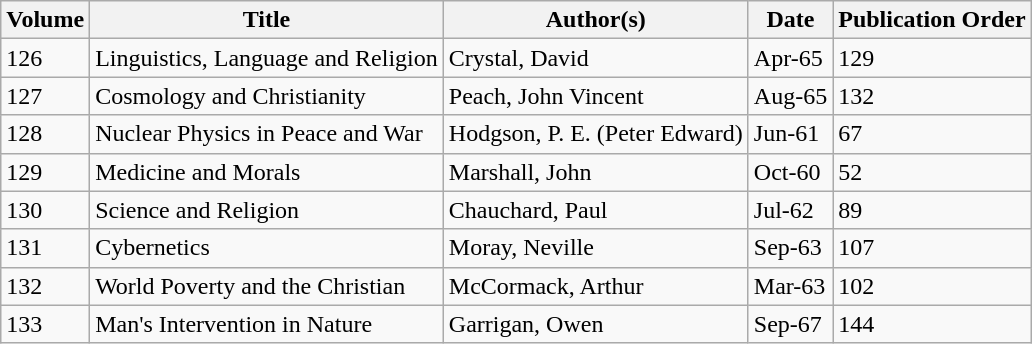<table class="wikitable">
<tr>
<th>Volume</th>
<th>Title</th>
<th>Author(s)</th>
<th>Date</th>
<th>Publication Order</th>
</tr>
<tr>
<td>126</td>
<td>Linguistics, Language and Religion</td>
<td>Crystal, David</td>
<td>Apr-65</td>
<td>129</td>
</tr>
<tr>
<td>127</td>
<td>Cosmology and Christianity</td>
<td>Peach, John Vincent</td>
<td>Aug-65</td>
<td>132</td>
</tr>
<tr>
<td>128</td>
<td>Nuclear Physics in Peace and War</td>
<td>Hodgson, P. E. (Peter Edward)</td>
<td>Jun-61</td>
<td>67</td>
</tr>
<tr>
<td>129</td>
<td>Medicine and Morals</td>
<td>Marshall, John</td>
<td>Oct-60</td>
<td>52</td>
</tr>
<tr>
<td>130</td>
<td>Science and Religion</td>
<td>Chauchard, Paul</td>
<td>Jul-62</td>
<td>89</td>
</tr>
<tr>
<td>131</td>
<td>Cybernetics</td>
<td>Moray, Neville</td>
<td>Sep-63</td>
<td>107</td>
</tr>
<tr>
<td>132</td>
<td>World Poverty and the Christian</td>
<td>McCormack, Arthur</td>
<td>Mar-63</td>
<td>102</td>
</tr>
<tr>
<td>133</td>
<td>Man's Intervention in Nature</td>
<td>Garrigan, Owen</td>
<td>Sep-67</td>
<td>144</td>
</tr>
</table>
